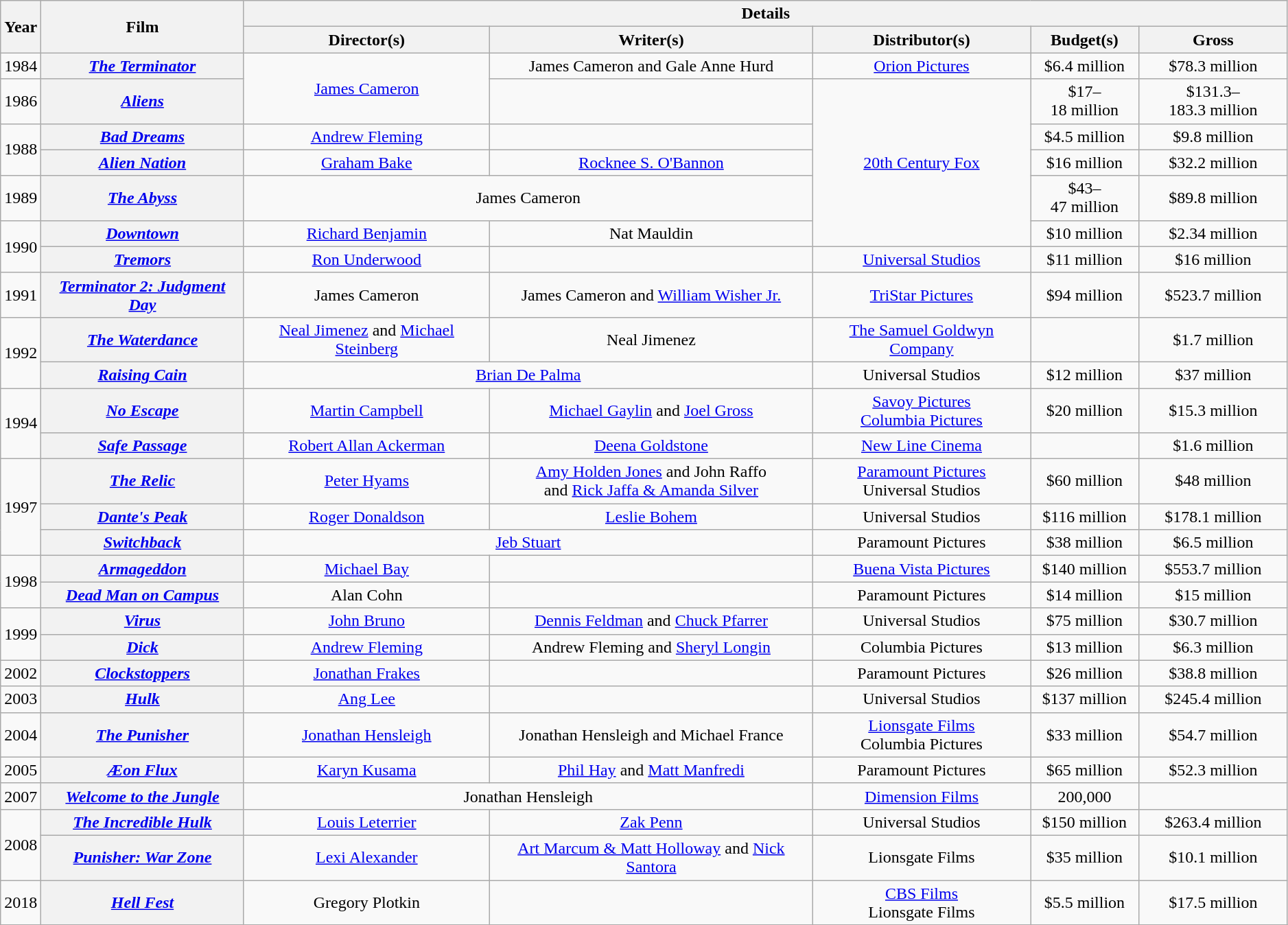<table class="wikitable sortable" style="text-align:center; width:99%;">
<tr>
<th rowspan="2">Year</th>
<th rowspan="2">Film</th>
<th colspan="5">Details</th>
</tr>
<tr>
<th>Director(s)</th>
<th>Writer(s)</th>
<th>Distributor(s)</th>
<th>Budget(s)</th>
<th>Gross</th>
</tr>
<tr>
<td>1984</td>
<th><em><a href='#'>The Terminator</a></em></th>
<td rowspan=2><a href='#'>James Cameron</a></td>
<td>James Cameron and Gale Anne Hurd</td>
<td><a href='#'>Orion Pictures</a></td>
<td>$6.4 million</td>
<td>$78.3 million</td>
</tr>
<tr>
<td>1986</td>
<th><em><a href='#'>Aliens</a></em></th>
<td></td>
<td rowspan="5"><a href='#'>20th Century Fox</a></td>
<td>$17–18 million</td>
<td>$131.3–183.3 million</td>
</tr>
<tr>
<td rowspan="2">1988</td>
<th><em><a href='#'>Bad Dreams</a></em></th>
<td><a href='#'>Andrew Fleming</a></td>
<td></td>
<td>$4.5 million</td>
<td>$9.8 million</td>
</tr>
<tr>
<th><em><a href='#'>Alien Nation</a></em></th>
<td><a href='#'>Graham Bake</a></td>
<td><a href='#'>Rocknee S. O'Bannon</a></td>
<td>$16 million</td>
<td>$32.2 million</td>
</tr>
<tr>
<td>1989</td>
<th><em><a href='#'>The Abyss</a></em></th>
<td colspan="2">James Cameron</td>
<td>$43–47 million</td>
<td>$89.8 million</td>
</tr>
<tr>
<td rowspan="2">1990</td>
<th><em><a href='#'>Downtown</a></em></th>
<td><a href='#'>Richard Benjamin</a></td>
<td>Nat Mauldin</td>
<td>$10 million</td>
<td>$2.34 million</td>
</tr>
<tr>
<th><em><a href='#'>Tremors</a></em></th>
<td><a href='#'>Ron Underwood</a></td>
<td></td>
<td><a href='#'>Universal Studios</a></td>
<td>$11 million</td>
<td>$16 million</td>
</tr>
<tr>
<td>1991</td>
<th><em><a href='#'>Terminator 2: Judgment Day</a></em></th>
<td>James Cameron</td>
<td>James Cameron and <a href='#'>William Wisher Jr.</a></td>
<td><a href='#'>TriStar Pictures</a></td>
<td>$94 million</td>
<td>$523.7 million</td>
</tr>
<tr>
<td rowspan="2">1992</td>
<th><em><a href='#'>The Waterdance</a></em></th>
<td><a href='#'>Neal Jimenez</a> and <a href='#'>Michael Steinberg</a></td>
<td>Neal Jimenez</td>
<td><a href='#'>The Samuel Goldwyn Company</a></td>
<td></td>
<td>$1.7 million</td>
</tr>
<tr>
<th><em><a href='#'>Raising Cain</a></em></th>
<td colspan="2"><a href='#'>Brian De Palma</a></td>
<td>Universal Studios</td>
<td>$12 million</td>
<td>$37 million</td>
</tr>
<tr>
<td rowspan=2>1994</td>
<th><em><a href='#'>No Escape</a></em></th>
<td><a href='#'>Martin Campbell</a></td>
<td><a href='#'>Michael Gaylin</a> and <a href='#'>Joel Gross</a></td>
<td><a href='#'>Savoy Pictures</a> <br><a href='#'>Columbia Pictures</a> </td>
<td>$20 million</td>
<td>$15.3 million</td>
</tr>
<tr>
<th><em><a href='#'>Safe Passage</a></em></th>
<td><a href='#'>Robert Allan Ackerman</a></td>
<td><a href='#'>Deena Goldstone</a></td>
<td><a href='#'>New Line Cinema</a></td>
<td></td>
<td>$1.6 million</td>
</tr>
<tr>
<td rowspan=3>1997</td>
<th><em><a href='#'>The Relic</a></em></th>
<td><a href='#'>Peter Hyams</a></td>
<td><a href='#'>Amy Holden Jones</a> and John Raffo<br>and <a href='#'>Rick Jaffa & Amanda Silver</a></td>
<td><a href='#'>Paramount Pictures</a> <br>Universal Studios </td>
<td>$60 million</td>
<td>$48 million</td>
</tr>
<tr>
<th><em><a href='#'>Dante's Peak</a></em></th>
<td><a href='#'>Roger Donaldson</a></td>
<td><a href='#'>Leslie Bohem</a></td>
<td>Universal Studios</td>
<td>$116 million</td>
<td>$178.1 million</td>
</tr>
<tr>
<th><em><a href='#'>Switchback</a></em></th>
<td colspan=2><a href='#'>Jeb Stuart</a></td>
<td>Paramount Pictures</td>
<td>$38 million</td>
<td>$6.5 million</td>
</tr>
<tr>
<td rowspan=2>1998</td>
<th><em><a href='#'>Armageddon</a></em></th>
<td><a href='#'>Michael Bay</a></td>
<td></td>
<td><a href='#'>Buena Vista Pictures</a></td>
<td>$140 million</td>
<td>$553.7 million</td>
</tr>
<tr>
<th><em><a href='#'>Dead Man on Campus</a></em></th>
<td>Alan Cohn</td>
<td></td>
<td>Paramount Pictures</td>
<td>$14 million</td>
<td>$15 million</td>
</tr>
<tr>
<td rowspan=2>1999</td>
<th><em><a href='#'>Virus</a></em></th>
<td><a href='#'>John Bruno</a></td>
<td><a href='#'>Dennis Feldman</a> and <a href='#'>Chuck Pfarrer</a></td>
<td>Universal Studios</td>
<td>$75 million</td>
<td>$30.7 million</td>
</tr>
<tr>
<th><em><a href='#'>Dick</a></em></th>
<td><a href='#'>Andrew Fleming</a></td>
<td>Andrew Fleming and <a href='#'>Sheryl Longin</a></td>
<td>Columbia Pictures</td>
<td>$13 million</td>
<td>$6.3 million</td>
</tr>
<tr>
<td>2002</td>
<th><em><a href='#'>Clockstoppers</a></em></th>
<td><a href='#'>Jonathan Frakes</a></td>
<td></td>
<td>Paramount Pictures</td>
<td>$26 million</td>
<td>$38.8 million</td>
</tr>
<tr>
<td>2003</td>
<th><em><a href='#'>Hulk</a></em></th>
<td><a href='#'>Ang Lee</a></td>
<td></td>
<td>Universal Studios</td>
<td>$137 million</td>
<td>$245.4 million</td>
</tr>
<tr>
<td>2004</td>
<th><em><a href='#'>The Punisher</a></em></th>
<td><a href='#'>Jonathan Hensleigh</a></td>
<td>Jonathan Hensleigh and Michael France</td>
<td><a href='#'>Lionsgate Films</a> <br>Columbia Pictures </td>
<td>$33 million</td>
<td>$54.7 million</td>
</tr>
<tr>
<td>2005</td>
<th><em><a href='#'>Æon Flux</a></em></th>
<td><a href='#'>Karyn Kusama</a></td>
<td><a href='#'>Phil Hay</a> and <a href='#'>Matt Manfredi</a></td>
<td>Paramount Pictures</td>
<td>$65 million</td>
<td>$52.3 million</td>
</tr>
<tr>
<td>2007</td>
<th><em><a href='#'>Welcome to the Jungle</a></em></th>
<td colspan=2>Jonathan Hensleigh</td>
<td><a href='#'>Dimension Films</a></td>
<td>200,000</td>
<td></td>
</tr>
<tr>
<td rowspan=2>2008</td>
<th><em><a href='#'>The Incredible Hulk</a></em></th>
<td><a href='#'>Louis Leterrier</a></td>
<td><a href='#'>Zak Penn</a></td>
<td>Universal Studios</td>
<td>$150 million</td>
<td>$263.4 million</td>
</tr>
<tr>
<th><em><a href='#'>Punisher: War Zone</a></em></th>
<td><a href='#'>Lexi Alexander</a></td>
<td><a href='#'>Art Marcum & Matt Holloway</a> and <a href='#'>Nick Santora</a></td>
<td>Lionsgate Films</td>
<td>$35 million</td>
<td>$10.1 million</td>
</tr>
<tr>
<td>2018</td>
<th><em><a href='#'>Hell Fest</a></em></th>
<td>Gregory Plotkin</td>
<td></td>
<td><a href='#'>CBS Films</a><br>Lionsgate Films</td>
<td>$5.5 million</td>
<td>$17.5 million</td>
</tr>
<tr>
</tr>
</table>
